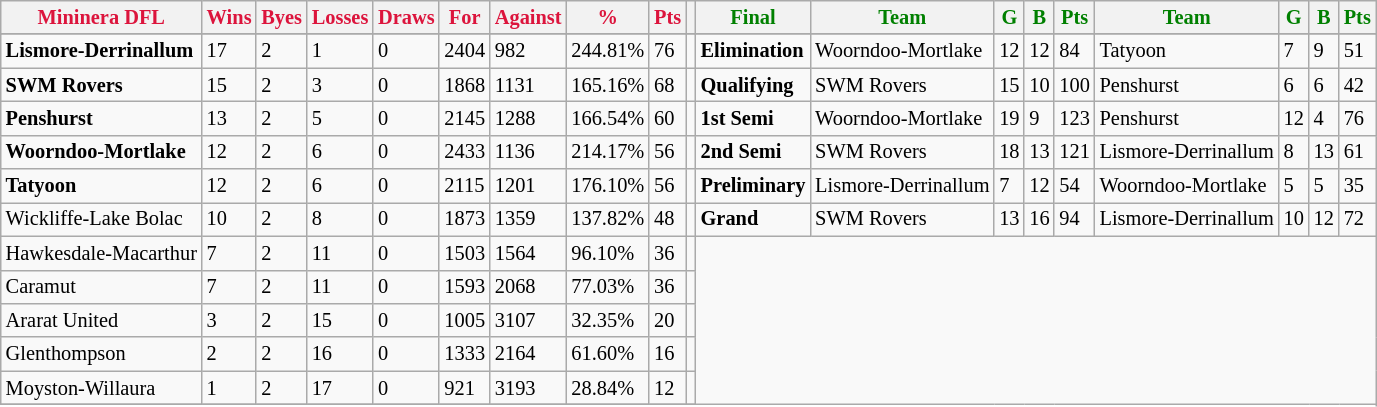<table style="font-size: 85%; text-align: left;" class="wikitable">
<tr>
<th style="color:crimson">Mininera DFL</th>
<th style="color:crimson">Wins</th>
<th style="color:crimson">Byes</th>
<th style="color:crimson">Losses</th>
<th style="color:crimson">Draws</th>
<th style="color:crimson">For</th>
<th style="color:crimson">Against</th>
<th style="color:crimson">%</th>
<th style="color:crimson">Pts</th>
<th></th>
<th style="color:green">Final</th>
<th style="color:green">Team</th>
<th style="color:green">G</th>
<th style="color:green">B</th>
<th style="color:green">Pts</th>
<th style="color:green">Team</th>
<th style="color:green">G</th>
<th style="color:green">B</th>
<th style="color:green">Pts</th>
</tr>
<tr>
</tr>
<tr>
</tr>
<tr>
<td><strong>	Lismore-Derrinallum	</strong></td>
<td>17</td>
<td>2</td>
<td>1</td>
<td>0</td>
<td>2404</td>
<td>982</td>
<td>244.81%</td>
<td>76</td>
<td></td>
<td><strong>Elimination</strong></td>
<td>Woorndoo-Mortlake</td>
<td>12</td>
<td>12</td>
<td>84</td>
<td>Tatyoon</td>
<td>7</td>
<td>9</td>
<td>51</td>
</tr>
<tr>
<td><strong>	SWM Rovers	</strong></td>
<td>15</td>
<td>2</td>
<td>3</td>
<td>0</td>
<td>1868</td>
<td>1131</td>
<td>165.16%</td>
<td>68</td>
<td></td>
<td><strong>Qualifying</strong></td>
<td>SWM Rovers</td>
<td>15</td>
<td>10</td>
<td>100</td>
<td>Penshurst</td>
<td>6</td>
<td>6</td>
<td>42</td>
</tr>
<tr>
<td><strong>	Penshurst	</strong></td>
<td>13</td>
<td>2</td>
<td>5</td>
<td>0</td>
<td>2145</td>
<td>1288</td>
<td>166.54%</td>
<td>60</td>
<td></td>
<td><strong>1st Semi</strong></td>
<td>Woorndoo-Mortlake</td>
<td>19</td>
<td>9</td>
<td>123</td>
<td>Penshurst</td>
<td>12</td>
<td>4</td>
<td>76</td>
</tr>
<tr>
<td><strong>	Woorndoo-Mortlake	</strong></td>
<td>12</td>
<td>2</td>
<td>6</td>
<td>0</td>
<td>2433</td>
<td>1136</td>
<td>214.17%</td>
<td>56</td>
<td></td>
<td><strong>2nd Semi</strong></td>
<td>SWM Rovers</td>
<td>18</td>
<td>13</td>
<td>121</td>
<td>Lismore-Derrinallum</td>
<td>8</td>
<td>13</td>
<td>61</td>
</tr>
<tr ||>
<td><strong>	Tatyoon	</strong></td>
<td>12</td>
<td>2</td>
<td>6</td>
<td>0</td>
<td>2115</td>
<td>1201</td>
<td>176.10%</td>
<td>56</td>
<td></td>
<td><strong>Preliminary</strong></td>
<td>Lismore-Derrinallum</td>
<td>7</td>
<td>12</td>
<td>54</td>
<td>Woorndoo-Mortlake</td>
<td>5</td>
<td>5</td>
<td>35</td>
</tr>
<tr>
<td>Wickliffe-Lake Bolac</td>
<td>10</td>
<td>2</td>
<td>8</td>
<td>0</td>
<td>1873</td>
<td>1359</td>
<td>137.82%</td>
<td>48</td>
<td></td>
<td><strong>Grand</strong></td>
<td>SWM Rovers</td>
<td>13</td>
<td>16</td>
<td>94</td>
<td>Lismore-Derrinallum</td>
<td>10</td>
<td>12</td>
<td>72</td>
</tr>
<tr>
<td>Hawkesdale-Macarthur</td>
<td>7</td>
<td>2</td>
<td>11</td>
<td>0</td>
<td>1503</td>
<td>1564</td>
<td>96.10%</td>
<td>36</td>
<td></td>
</tr>
<tr>
<td>Caramut</td>
<td>7</td>
<td>2</td>
<td>11</td>
<td>0</td>
<td>1593</td>
<td>2068</td>
<td>77.03%</td>
<td>36</td>
<td></td>
</tr>
<tr>
<td>Ararat United</td>
<td>3</td>
<td>2</td>
<td>15</td>
<td>0</td>
<td>1005</td>
<td>3107</td>
<td>32.35%</td>
<td>20</td>
<td></td>
</tr>
<tr>
<td>Glenthompson</td>
<td>2</td>
<td>2</td>
<td>16</td>
<td>0</td>
<td>1333</td>
<td>2164</td>
<td>61.60%</td>
<td>16</td>
<td></td>
</tr>
<tr>
<td>Moyston-Willaura</td>
<td>1</td>
<td>2</td>
<td>17</td>
<td>0</td>
<td>921</td>
<td>3193</td>
<td>28.84%</td>
<td>12</td>
<td></td>
</tr>
<tr>
</tr>
</table>
